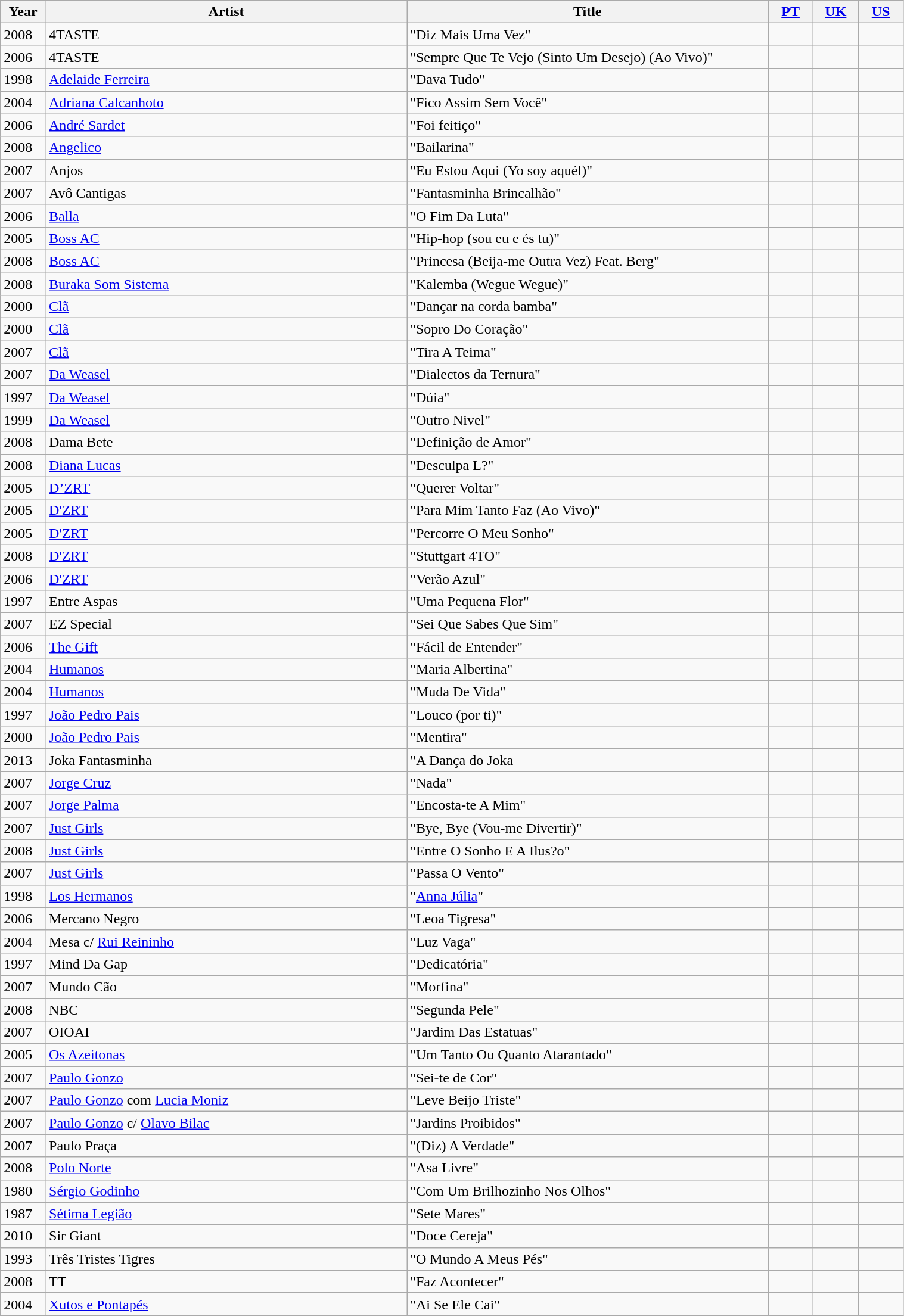<table class="wikitable sortable" width="80%">
<tr>
<th width="5%">Year</th>
<th width="40%">Artist</th>
<th width="40%">Title</th>
<th width="5%"><a href='#'>PT</a></th>
<th width="5%"><a href='#'>UK</a></th>
<th width="5%"><a href='#'>US</a></th>
</tr>
<tr>
<td>2008</td>
<td>4TASTE</td>
<td>"Diz Mais Uma Vez"</td>
<td></td>
<td></td>
<td></td>
</tr>
<tr>
<td>2006</td>
<td>4TASTE</td>
<td>"Sempre Que Te Vejo (Sinto Um Desejo) (Ao Vivo)"</td>
<td></td>
<td></td>
<td></td>
</tr>
<tr>
<td>1998</td>
<td><a href='#'>Adelaide Ferreira</a></td>
<td>"Dava Tudo"</td>
<td></td>
<td></td>
<td></td>
</tr>
<tr>
<td>2004</td>
<td><a href='#'>Adriana Calcanhoto</a></td>
<td>"Fico Assim Sem Você"</td>
<td></td>
<td></td>
<td></td>
</tr>
<tr>
<td>2006</td>
<td><a href='#'>André Sardet</a></td>
<td>"Foi feitiço"</td>
<td></td>
<td></td>
<td></td>
</tr>
<tr>
<td>2008</td>
<td><a href='#'>Angelico</a></td>
<td>"Bailarina"</td>
<td></td>
<td></td>
<td></td>
</tr>
<tr>
<td>2007</td>
<td>Anjos</td>
<td>"Eu Estou Aqui (Yo soy aquél)"</td>
<td></td>
<td></td>
<td></td>
</tr>
<tr>
<td>2007</td>
<td>Avô Cantigas</td>
<td>"Fantasminha Brincalhão"</td>
<td></td>
<td></td>
<td></td>
</tr>
<tr>
<td>2006</td>
<td><a href='#'>Balla</a></td>
<td>"O Fim Da Luta"</td>
<td></td>
<td></td>
<td></td>
</tr>
<tr>
<td>2005</td>
<td><a href='#'>Boss AC</a></td>
<td>"Hip-hop (sou eu e és tu)"</td>
<td></td>
<td></td>
<td></td>
</tr>
<tr>
<td>2008</td>
<td><a href='#'>Boss AC</a></td>
<td>"Princesa (Beija-me Outra Vez) Feat. Berg"</td>
<td></td>
<td></td>
<td></td>
</tr>
<tr>
<td>2008</td>
<td><a href='#'>Buraka Som Sistema</a></td>
<td>"Kalemba (Wegue Wegue)"</td>
<td></td>
<td></td>
<td></td>
</tr>
<tr>
<td>2000</td>
<td><a href='#'>Clã</a></td>
<td>"Dançar na corda bamba"</td>
<td></td>
<td></td>
<td></td>
</tr>
<tr>
<td>2000</td>
<td><a href='#'>Clã</a></td>
<td>"Sopro Do Coração"</td>
<td></td>
<td></td>
<td></td>
</tr>
<tr>
<td>2007</td>
<td><a href='#'>Clã</a></td>
<td>"Tira A Teima"</td>
<td></td>
<td></td>
<td></td>
</tr>
<tr>
<td>2007</td>
<td><a href='#'>Da Weasel</a></td>
<td>"Dialectos da Ternura"</td>
<td></td>
<td></td>
<td></td>
</tr>
<tr>
<td>1997</td>
<td><a href='#'>Da Weasel</a></td>
<td>"Dúia"</td>
<td></td>
<td></td>
<td></td>
</tr>
<tr>
<td>1999</td>
<td><a href='#'>Da Weasel</a></td>
<td>"Outro Nivel"</td>
<td></td>
<td></td>
<td></td>
</tr>
<tr>
<td>2008</td>
<td>Dama Bete</td>
<td>"Definição de Amor"</td>
<td></td>
<td></td>
<td></td>
</tr>
<tr>
<td>2008</td>
<td><a href='#'>Diana Lucas</a></td>
<td>"Desculpa L?"</td>
<td></td>
<td></td>
<td></td>
</tr>
<tr>
<td>2005</td>
<td><a href='#'>D’ZRT</a></td>
<td>"Querer Voltar"</td>
<td></td>
<td></td>
<td></td>
</tr>
<tr>
<td>2005</td>
<td><a href='#'>D'ZRT</a></td>
<td>"Para Mim Tanto Faz (Ao Vivo)"</td>
<td></td>
<td></td>
<td></td>
</tr>
<tr>
<td>2005</td>
<td><a href='#'>D'ZRT</a></td>
<td>"Percorre O Meu Sonho"</td>
<td></td>
<td></td>
<td></td>
</tr>
<tr>
<td>2008</td>
<td><a href='#'>D'ZRT</a></td>
<td>"Stuttgart 4TO"</td>
<td></td>
<td></td>
<td></td>
</tr>
<tr>
<td>2006</td>
<td><a href='#'>D'ZRT</a></td>
<td>"Verão Azul"</td>
<td></td>
<td></td>
<td></td>
</tr>
<tr>
<td>1997</td>
<td>Entre Aspas</td>
<td>"Uma Pequena Flor"</td>
<td></td>
<td></td>
<td></td>
</tr>
<tr>
<td>2007</td>
<td>EZ Special</td>
<td>"Sei Que Sabes Que Sim"</td>
<td></td>
<td></td>
<td></td>
</tr>
<tr>
<td>2006</td>
<td><a href='#'>The Gift</a></td>
<td>"Fácil de Entender"</td>
<td></td>
<td></td>
<td></td>
</tr>
<tr>
<td>2004</td>
<td><a href='#'>Humanos</a></td>
<td>"Maria Albertina"</td>
<td></td>
<td></td>
<td></td>
</tr>
<tr>
<td>2004</td>
<td><a href='#'>Humanos</a></td>
<td>"Muda De Vida"</td>
<td></td>
<td></td>
<td></td>
</tr>
<tr>
<td>1997</td>
<td><a href='#'>João Pedro Pais</a></td>
<td>"Louco (por ti)"</td>
<td></td>
<td></td>
<td></td>
</tr>
<tr>
<td>2000</td>
<td><a href='#'>João Pedro Pais</a></td>
<td>"Mentira"</td>
<td></td>
<td></td>
<td></td>
</tr>
<tr>
<td>2013</td>
<td>Joka Fantasminha</td>
<td>"A Dança do Joka</td>
<td></td>
<td></td>
<td></td>
</tr>
<tr>
<td>2007</td>
<td><a href='#'>Jorge Cruz</a></td>
<td>"Nada"</td>
<td></td>
<td></td>
<td></td>
</tr>
<tr>
<td>2007</td>
<td><a href='#'>Jorge Palma</a></td>
<td>"Encosta-te A Mim"</td>
<td></td>
<td></td>
<td></td>
</tr>
<tr>
<td>2007</td>
<td><a href='#'>Just Girls</a></td>
<td>"Bye, Bye (Vou-me Divertir)"</td>
<td></td>
<td></td>
<td></td>
</tr>
<tr>
<td>2008</td>
<td><a href='#'>Just Girls</a></td>
<td>"Entre O Sonho E A Ilus?o"</td>
<td></td>
<td></td>
<td></td>
</tr>
<tr>
<td>2007</td>
<td><a href='#'>Just Girls</a></td>
<td>"Passa O Vento"</td>
<td></td>
<td></td>
<td></td>
</tr>
<tr>
<td>1998</td>
<td><a href='#'>Los Hermanos</a></td>
<td>"<a href='#'>Anna Júlia</a>"</td>
<td></td>
<td></td>
<td></td>
</tr>
<tr>
<td>2006</td>
<td>Mercano Negro</td>
<td>"Leoa Tigresa"</td>
<td></td>
<td></td>
<td></td>
</tr>
<tr>
<td>2004</td>
<td>Mesa c/ <a href='#'>Rui Reininho</a></td>
<td>"Luz Vaga"</td>
<td></td>
<td></td>
<td></td>
</tr>
<tr>
<td>1997</td>
<td>Mind Da Gap</td>
<td>"Dedicatória"</td>
<td></td>
<td></td>
<td></td>
</tr>
<tr>
<td>2007</td>
<td>Mundo Cão</td>
<td>"Morfina"</td>
<td></td>
<td></td>
<td></td>
</tr>
<tr>
<td>2008</td>
<td>NBC</td>
<td>"Segunda Pele"</td>
<td></td>
<td></td>
<td></td>
</tr>
<tr>
<td>2007</td>
<td>OIOAI</td>
<td>"Jardim Das Estatuas"</td>
<td></td>
<td></td>
<td></td>
</tr>
<tr>
<td>2005</td>
<td><a href='#'>Os Azeitonas</a></td>
<td>"Um Tanto Ou Quanto Atarantado"</td>
<td></td>
<td></td>
<td></td>
</tr>
<tr>
<td>2007</td>
<td><a href='#'>Paulo Gonzo</a></td>
<td>"Sei-te de Cor"</td>
<td></td>
<td></td>
<td></td>
</tr>
<tr>
<td>2007</td>
<td><a href='#'>Paulo Gonzo</a> com <a href='#'>Lucia Moniz</a></td>
<td>"Leve Beijo Triste"</td>
<td></td>
<td></td>
<td></td>
</tr>
<tr>
<td>2007</td>
<td><a href='#'>Paulo Gonzo</a> c/ <a href='#'>Olavo Bilac</a></td>
<td>"Jardins Proibidos"</td>
<td></td>
<td></td>
<td></td>
</tr>
<tr>
<td>2007</td>
<td>Paulo Praça</td>
<td>"(Diz) A Verdade"</td>
<td></td>
<td></td>
<td></td>
</tr>
<tr>
<td>2008</td>
<td><a href='#'>Polo Norte</a></td>
<td>"Asa Livre"</td>
<td></td>
<td></td>
<td></td>
</tr>
<tr>
<td>1980</td>
<td><a href='#'>Sérgio Godinho</a></td>
<td>"Com Um Brilhozinho Nos Olhos"</td>
<td></td>
<td></td>
<td></td>
</tr>
<tr>
<td>1987</td>
<td><a href='#'>Sétima Legião</a></td>
<td>"Sete Mares"</td>
<td></td>
<td></td>
<td></td>
</tr>
<tr>
<td>2010</td>
<td>Sir Giant</td>
<td>"Doce Cereja"</td>
<td></td>
<td></td>
<td></td>
</tr>
<tr>
<td>1993</td>
<td>Três Tristes Tigres</td>
<td>"O Mundo A Meus Pés"</td>
<td></td>
<td></td>
<td></td>
</tr>
<tr>
<td>2008</td>
<td>TT</td>
<td>"Faz Acontecer"</td>
<td></td>
<td></td>
<td></td>
</tr>
<tr>
<td>2004</td>
<td><a href='#'>Xutos e Pontapés</a></td>
<td>"Ai Se Ele Cai"</td>
<td></td>
<td></td>
<td></td>
</tr>
</table>
